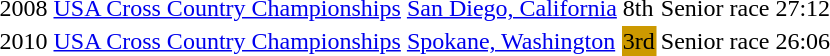<table>
<tr>
<td>2008</td>
<td><a href='#'>USA Cross Country Championships</a></td>
<td><a href='#'>San Diego, California</a></td>
<td>8th</td>
<td>Senior race</td>
<td>27:12</td>
</tr>
<tr>
<td>2010</td>
<td><a href='#'>USA Cross Country Championships</a></td>
<td><a href='#'>Spokane, Washington</a></td>
<td style="background:#c90;">3rd</td>
<td>Senior race</td>
<td>26:06</td>
</tr>
</table>
